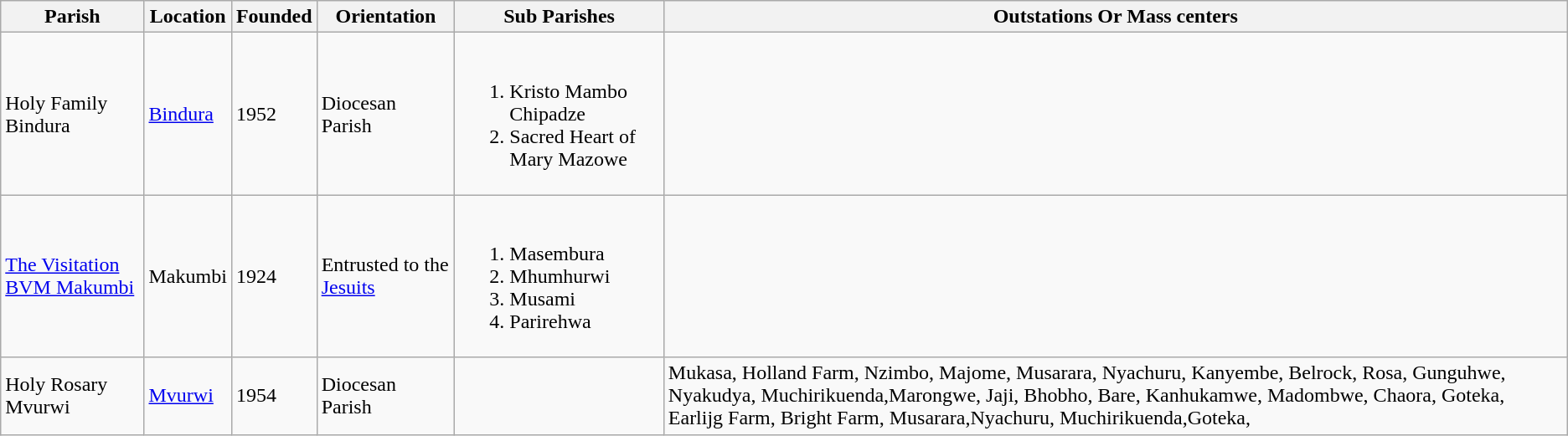<table class="wikitable sortable">
<tr>
<th>Parish</th>
<th>Location</th>
<th>Founded</th>
<th>Orientation</th>
<th>Sub Parishes</th>
<th>Outstations Or Mass centers</th>
</tr>
<tr>
<td>Holy Family Bindura</td>
<td><a href='#'>Bindura</a></td>
<td>1952</td>
<td>Diocesan Parish</td>
<td><br><ol><li>Kristo Mambo Chipadze</li><li>Sacred Heart of Mary Mazowe</li></ol></td>
<td></td>
</tr>
<tr>
<td><a href='#'>The Visitation BVM Makumbi</a></td>
<td>Makumbi</td>
<td>1924</td>
<td>Entrusted to the <a href='#'>Jesuits</a></td>
<td><br><ol><li>Masembura</li><li>Mhumhurwi</li><li>Musami</li><li>Parirehwa</li></ol></td>
<td></td>
</tr>
<tr>
<td>Holy Rosary Mvurwi</td>
<td><a href='#'>Mvurwi</a></td>
<td>1954</td>
<td>Diocesan Parish</td>
<td></td>
<td>Mukasa, Holland Farm, Nzimbo, Majome, Musarara, Nyachuru, Kanyembe, Belrock, Rosa, Gunguhwe, Nyakudya, Muchirikuenda,Marongwe, Jaji, Bhobho, Bare, Kanhukamwe, Madombwe, Chaora, Goteka, Earlijg Farm, Bright Farm, Musarara,Nyachuru, Muchirikuenda,Goteka,</td>
</tr>
</table>
